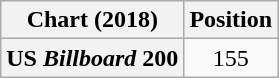<table class="wikitable plainrowheaders" style="text-align:center">
<tr>
<th scope="col">Chart (2018)</th>
<th scope="col">Position</th>
</tr>
<tr>
<th scope="row">US <em>Billboard</em> 200</th>
<td>155</td>
</tr>
</table>
